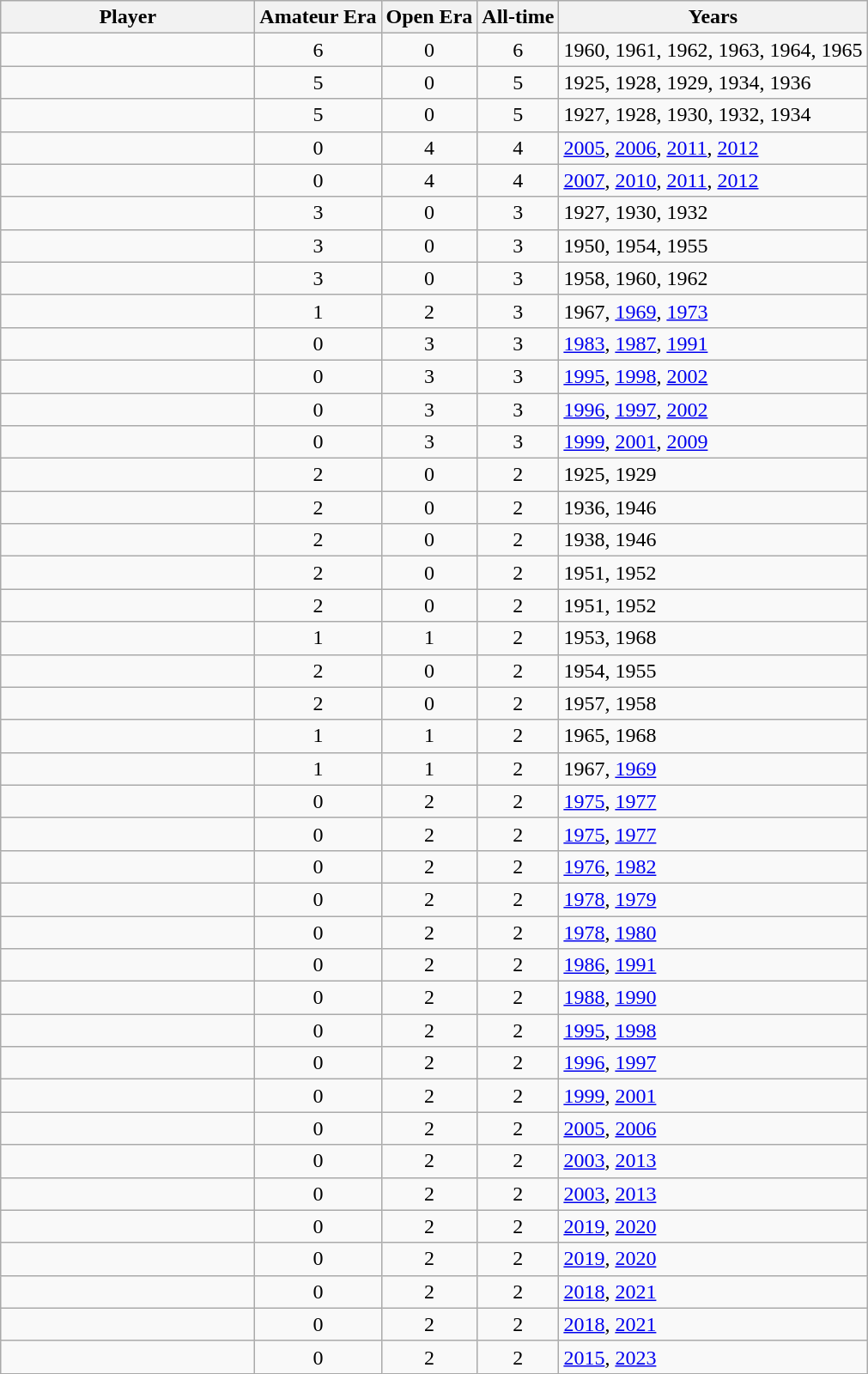<table class="sortable wikitable">
<tr>
<th scope="col" width="190">Player</th>
<th>Amateur Era</th>
<th>Open Era</th>
<th>All-time</th>
<th class="unsortable">Years</th>
</tr>
<tr>
<td></td>
<td align="center">6</td>
<td align="center">0</td>
<td align="center">6</td>
<td>1960, 1961, 1962, 1963, 1964, 1965</td>
</tr>
<tr>
<td></td>
<td align="center">5</td>
<td align="center">0</td>
<td align="center">5</td>
<td>1925, 1928, 1929, 1934, 1936</td>
</tr>
<tr>
<td></td>
<td align="center">5</td>
<td align="center">0</td>
<td align="center">5</td>
<td>1927, 1928, 1930, 1932, 1934</td>
</tr>
<tr>
<td></td>
<td align="center">0</td>
<td align="center">4</td>
<td align="center">4</td>
<td><a href='#'>2005</a>, <a href='#'>2006</a>, <a href='#'>2011</a>, <a href='#'>2012</a></td>
</tr>
<tr>
<td></td>
<td align="center">0</td>
<td align="center">4</td>
<td align="center">4</td>
<td><a href='#'>2007</a>, <a href='#'>2010</a>, <a href='#'>2011</a>, <a href='#'>2012</a></td>
</tr>
<tr>
<td></td>
<td align="center">3</td>
<td align="center">0</td>
<td align="center">3</td>
<td>1927, 1930, 1932</td>
</tr>
<tr>
<td></td>
<td align="center">3</td>
<td align="center">0</td>
<td align="center">3</td>
<td>1950, 1954, 1955</td>
</tr>
<tr>
<td></td>
<td align="center">3</td>
<td align="center">0</td>
<td align="center">3</td>
<td>1958, 1960, 1962</td>
</tr>
<tr>
<td></td>
<td align="center">1</td>
<td align="center">2</td>
<td align="center">3</td>
<td>1967, <a href='#'>1969</a>,  <a href='#'>1973</a></td>
</tr>
<tr>
<td></td>
<td align="center">0</td>
<td align="center">3</td>
<td align="center">3</td>
<td><a href='#'>1983</a>, <a href='#'>1987</a>, <a href='#'>1991</a></td>
</tr>
<tr>
<td></td>
<td align="center">0</td>
<td align="center">3</td>
<td align="center">3</td>
<td><a href='#'>1995</a>, <a href='#'>1998</a>, <a href='#'>2002</a></td>
</tr>
<tr>
<td></td>
<td align="center">0</td>
<td align="center">3</td>
<td align="center">3</td>
<td><a href='#'>1996</a>, <a href='#'>1997</a>, <a href='#'>2002</a></td>
</tr>
<tr>
<td></td>
<td align="center">0</td>
<td align="center">3</td>
<td align="center">3</td>
<td><a href='#'>1999</a>, <a href='#'>2001</a>, <a href='#'>2009</a></td>
</tr>
<tr>
<td></td>
<td align="center">2</td>
<td align="center">0</td>
<td align="center">2</td>
<td>1925, 1929</td>
</tr>
<tr>
<td></td>
<td align="center">2</td>
<td align="center">0</td>
<td align="center">2</td>
<td>1936, 1946</td>
</tr>
<tr>
<td></td>
<td align="center">2</td>
<td align="center">0</td>
<td align="center">2</td>
<td>1938, 1946</td>
</tr>
<tr>
<td></td>
<td align="center">2</td>
<td align="center">0</td>
<td align="center">2</td>
<td>1951, 1952</td>
</tr>
<tr>
<td></td>
<td align="center">2</td>
<td align="center">0</td>
<td align="center">2</td>
<td>1951, 1952</td>
</tr>
<tr>
<td></td>
<td align="center">1</td>
<td align="center">1</td>
<td align="center">2</td>
<td>1953, 1968</td>
</tr>
<tr>
<td></td>
<td align="center">2</td>
<td align="center">0</td>
<td align="center">2</td>
<td>1954, 1955</td>
</tr>
<tr>
<td></td>
<td align="center">2</td>
<td align="center">0</td>
<td align="center">2</td>
<td>1957, 1958</td>
</tr>
<tr>
<td></td>
<td align="center">1</td>
<td align="center">1</td>
<td align="center">2</td>
<td>1965, 1968</td>
</tr>
<tr>
<td></td>
<td align="center">1</td>
<td align="center">1</td>
<td align="center">2</td>
<td>1967, <a href='#'>1969</a></td>
</tr>
<tr>
<td></td>
<td align="center">0</td>
<td align="center">2</td>
<td align="center">2</td>
<td><a href='#'>1975</a>, <a href='#'>1977</a></td>
</tr>
<tr>
<td></td>
<td align="center">0</td>
<td align="center">2</td>
<td align="center">2</td>
<td><a href='#'>1975</a>, <a href='#'>1977</a></td>
</tr>
<tr>
<td></td>
<td align="center">0</td>
<td align="center">2</td>
<td align="center">2</td>
<td><a href='#'>1976</a>, <a href='#'>1982</a></td>
</tr>
<tr>
<td></td>
<td align="center">0</td>
<td align="center">2</td>
<td align="center">2</td>
<td><a href='#'>1978</a>, <a href='#'>1979</a></td>
</tr>
<tr>
<td></td>
<td align="center">0</td>
<td align="center">2</td>
<td align="center">2</td>
<td><a href='#'>1978</a>, <a href='#'>1980</a></td>
</tr>
<tr>
<td></td>
<td align="center">0</td>
<td align="center">2</td>
<td align="center">2</td>
<td><a href='#'>1986</a>, <a href='#'>1991</a></td>
</tr>
<tr>
<td></td>
<td align="center">0</td>
<td align="center">2</td>
<td align="center">2</td>
<td><a href='#'>1988</a>, <a href='#'>1990</a></td>
</tr>
<tr>
<td></td>
<td align="center">0</td>
<td align="center">2</td>
<td align="center">2</td>
<td><a href='#'>1995</a>, <a href='#'>1998</a></td>
</tr>
<tr>
<td></td>
<td align="center">0</td>
<td align="center">2</td>
<td align="center">2</td>
<td><a href='#'>1996</a>, <a href='#'>1997</a></td>
</tr>
<tr>
<td></td>
<td align="center">0</td>
<td align="center">2</td>
<td align="center">2</td>
<td><a href='#'>1999</a>, <a href='#'>2001</a></td>
</tr>
<tr>
<td></td>
<td align="center">0</td>
<td align="center">2</td>
<td align="center">2</td>
<td><a href='#'>2005</a>, <a href='#'>2006</a></td>
</tr>
<tr>
<td></td>
<td align="center">0</td>
<td align="center">2</td>
<td align="center">2</td>
<td><a href='#'>2003</a>, <a href='#'>2013</a></td>
</tr>
<tr>
<td></td>
<td align="center">0</td>
<td align="center">2</td>
<td align="center">2</td>
<td><a href='#'>2003</a>, <a href='#'>2013</a></td>
</tr>
<tr>
<td></td>
<td align="center">0</td>
<td align="center">2</td>
<td align="center">2</td>
<td><a href='#'>2019</a>, <a href='#'>2020</a></td>
</tr>
<tr>
<td></td>
<td align="center">0</td>
<td align="center">2</td>
<td align="center">2</td>
<td><a href='#'>2019</a>, <a href='#'>2020</a></td>
</tr>
<tr>
<td></td>
<td align="center">0</td>
<td align="center">2</td>
<td align="center">2</td>
<td><a href='#'>2018</a>, <a href='#'>2021</a></td>
</tr>
<tr>
<td></td>
<td align="center">0</td>
<td align="center">2</td>
<td align="center">2</td>
<td><a href='#'>2018</a>, <a href='#'>2021</a></td>
</tr>
<tr>
<td></td>
<td align="center">0</td>
<td align="center">2</td>
<td align="center">2</td>
<td><a href='#'>2015</a>, <a href='#'>2023</a></td>
</tr>
</table>
